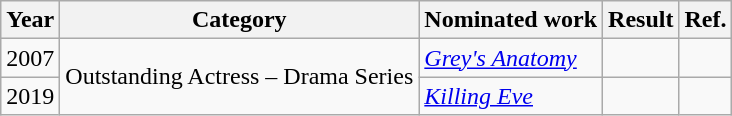<table class="wikitable plainrowheaders">
<tr>
<th scope="col">Year</th>
<th scope="col">Category</th>
<th scope="col">Nominated work</th>
<th scope="col">Result</th>
<th scope="col">Ref.</th>
</tr>
<tr>
<td>2007</td>
<td rowspan="2">Outstanding Actress – Drama Series</td>
<td><em><a href='#'>Grey's Anatomy</a></em></td>
<td></td>
<td align="center"></td>
</tr>
<tr>
<td>2019</td>
<td><em><a href='#'>Killing Eve</a></em></td>
<td></td>
<td align="center"></td>
</tr>
</table>
